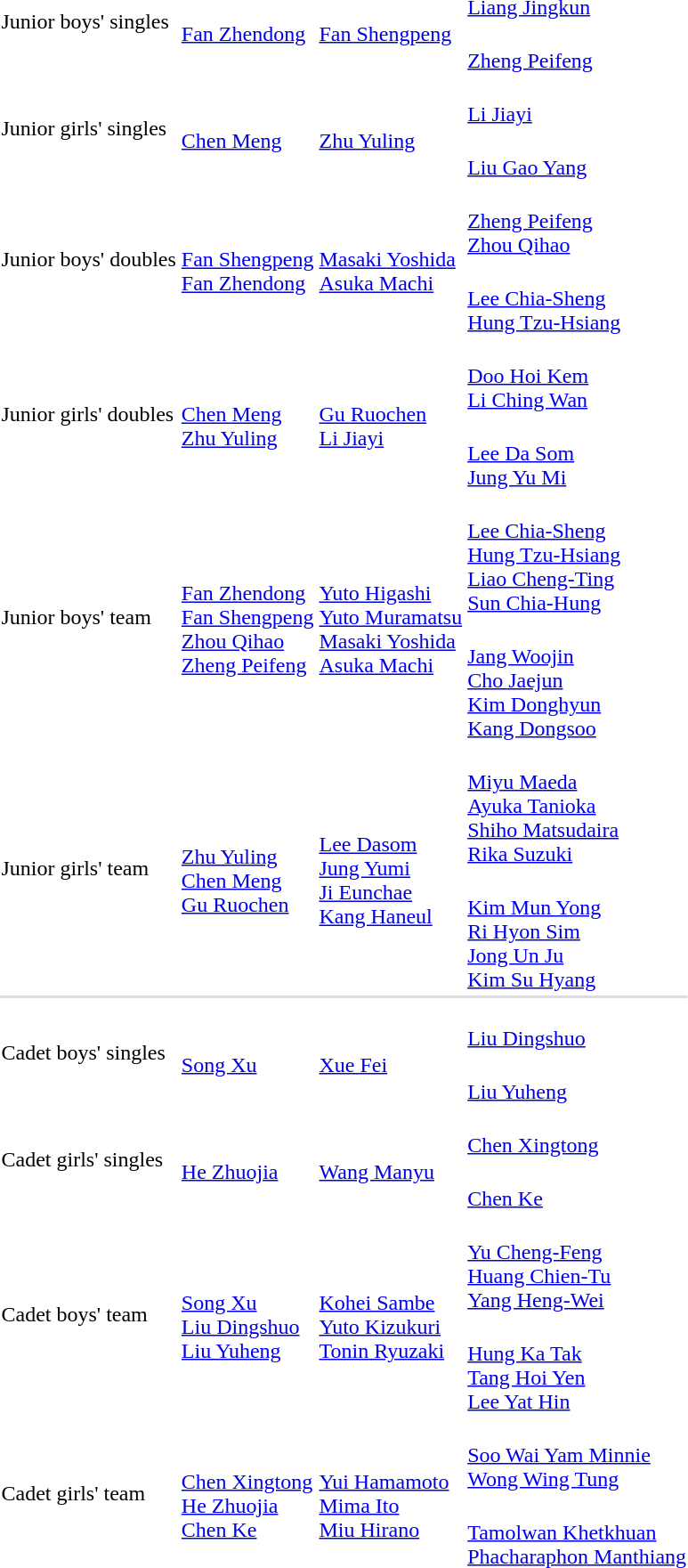<table>
<tr>
<td rowspan=2>Junior boys' singles</td>
<td rowspan=2><br><a href='#'>Fan Zhendong</a></td>
<td rowspan=2><br><a href='#'>Fan Shengpeng</a></td>
<td><br><a href='#'>Liang Jingkun</a></td>
</tr>
<tr>
<td><br><a href='#'>Zheng Peifeng</a></td>
</tr>
<tr>
<td rowspan=2>Junior girls' singles</td>
<td rowspan=2><br><a href='#'>Chen Meng</a></td>
<td rowspan=2><br><a href='#'>Zhu Yuling</a></td>
<td><br><a href='#'>Li Jiayi</a></td>
</tr>
<tr>
<td><br><a href='#'>Liu Gao Yang</a></td>
</tr>
<tr>
<td rowspan=2>Junior boys' doubles</td>
<td rowspan=2><br><a href='#'>Fan Shengpeng</a><br><a href='#'>Fan Zhendong</a></td>
<td rowspan=2><br><a href='#'>Masaki Yoshida</a><br><a href='#'>Asuka Machi</a></td>
<td><br><a href='#'>Zheng Peifeng</a><br><a href='#'>Zhou Qihao</a></td>
</tr>
<tr>
<td><br><a href='#'>Lee Chia-Sheng</a><br><a href='#'>Hung Tzu-Hsiang</a></td>
</tr>
<tr>
<td rowspan=2>Junior girls' doubles</td>
<td rowspan=2><br><a href='#'>Chen Meng</a><br><a href='#'>Zhu Yuling</a></td>
<td rowspan=2><br><a href='#'>Gu Ruochen</a><br><a href='#'>Li Jiayi</a></td>
<td><br><a href='#'>Doo Hoi Kem</a><br><a href='#'>Li Ching Wan</a></td>
</tr>
<tr>
<td><br><a href='#'>Lee Da Som</a><br><a href='#'>Jung Yu Mi</a></td>
</tr>
<tr>
<td rowspan=2>Junior boys' team</td>
<td rowspan=2><br><a href='#'>Fan Zhendong</a><br><a href='#'>Fan Shengpeng</a><br><a href='#'>Zhou Qihao</a><br><a href='#'>Zheng Peifeng</a></td>
<td rowspan=2><br><a href='#'>Yuto Higashi</a><br><a href='#'>Yuto Muramatsu</a><br><a href='#'>Masaki Yoshida</a><br><a href='#'>Asuka Machi</a></td>
<td><br><a href='#'>Lee Chia-Sheng</a><br><a href='#'>Hung Tzu-Hsiang</a><br><a href='#'>Liao Cheng-Ting</a><br><a href='#'>Sun Chia-Hung</a></td>
</tr>
<tr>
<td><br><a href='#'>Jang Woojin</a><br><a href='#'>Cho Jaejun</a><br><a href='#'>Kim Donghyun</a><br><a href='#'>Kang Dongsoo</a></td>
</tr>
<tr>
<td rowspan=2>Junior girls' team</td>
<td rowspan=2><br><a href='#'>Zhu Yuling</a><br><a href='#'>Chen Meng</a><br><a href='#'>Gu Ruochen</a></td>
<td rowspan=2><br><a href='#'>Lee Dasom</a><br><a href='#'>Jung Yumi</a><br><a href='#'>Ji Eunchae</a><br><a href='#'>Kang Haneul</a></td>
<td><br><a href='#'>Miyu Maeda</a><br><a href='#'>Ayuka Tanioka</a><br><a href='#'>Shiho Matsudaira</a><br><a href='#'>Rika Suzuki</a></td>
</tr>
<tr>
<td><br><a href='#'>Kim Mun Yong</a><br><a href='#'>Ri Hyon Sim</a><br><a href='#'>Jong Un Ju</a><br><a href='#'>Kim Su Hyang</a></td>
</tr>
<tr style="background:#dddddd;">
<td colspan=7></td>
</tr>
<tr>
<td rowspan=2>Cadet boys' singles</td>
<td rowspan=2><br><a href='#'>Song Xu</a></td>
<td rowspan=2><br><a href='#'>Xue Fei</a></td>
<td><br><a href='#'>Liu Dingshuo</a></td>
</tr>
<tr>
<td><br><a href='#'>Liu Yuheng</a></td>
</tr>
<tr>
<td rowspan=2>Cadet girls' singles</td>
<td rowspan=2><br><a href='#'>He Zhuojia</a></td>
<td rowspan=2><br><a href='#'>Wang Manyu</a></td>
<td><br><a href='#'>Chen Xingtong</a></td>
</tr>
<tr>
<td><br><a href='#'>Chen Ke</a></td>
</tr>
<tr>
<td rowspan=2>Cadet boys' team</td>
<td rowspan=2><br><a href='#'>Song Xu</a><br><a href='#'>Liu Dingshuo</a><br><a href='#'>Liu Yuheng</a></td>
<td rowspan=2><br><a href='#'>Kohei Sambe</a><br><a href='#'>Yuto Kizukuri</a><br><a href='#'>Tonin Ryuzaki</a></td>
<td><br><a href='#'>Yu Cheng-Feng</a><br><a href='#'>Huang Chien-Tu</a><br><a href='#'>Yang Heng-Wei</a></td>
</tr>
<tr>
<td><br><a href='#'>Hung Ka Tak</a><br><a href='#'>Tang Hoi Yen</a><br><a href='#'>Lee Yat Hin</a></td>
</tr>
<tr>
<td rowspan=2>Cadet girls' team</td>
<td rowspan=2><br><a href='#'>Chen Xingtong</a><br><a href='#'>He Zhuojia</a><br><a href='#'>Chen Ke</a></td>
<td rowspan=2><br><a href='#'>Yui Hamamoto</a><br><a href='#'>Mima Ito</a><br><a href='#'>Miu Hirano</a></td>
<td><br><a href='#'>Soo Wai Yam Minnie</a><br><a href='#'>Wong Wing Tung</a></td>
</tr>
<tr>
<td><br><a href='#'>Tamolwan Khetkhuan</a><br><a href='#'>Phacharaphon Manthiang</a></td>
</tr>
</table>
